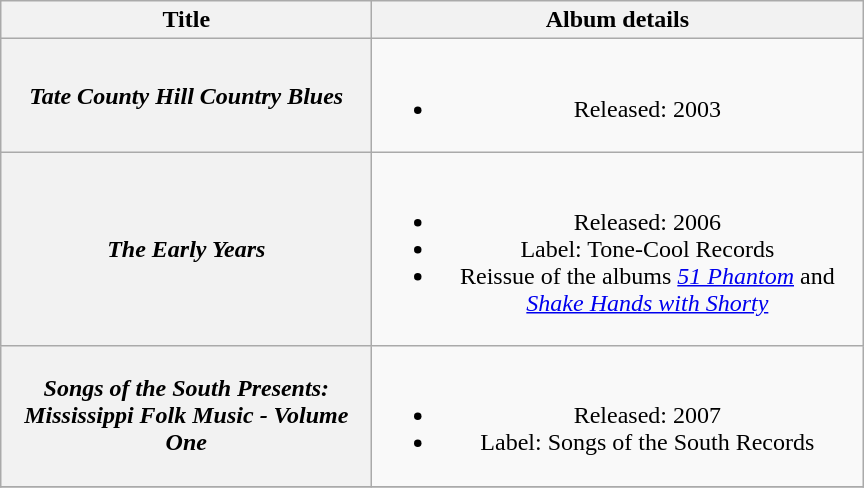<table class="wikitable plainrowheaders" style="text-align:center;" border="1">
<tr>
<th scope="col" style="width:15em;">Title</th>
<th scope="col" style="width:20em;">Album details</th>
</tr>
<tr>
<th scope="row"><em>Tate County Hill Country Blues</em></th>
<td><br><ul><li>Released: 2003</li></ul></td>
</tr>
<tr>
<th scope="row"><em>The Early Years</em></th>
<td><br><ul><li>Released: 2006</li><li>Label: Tone-Cool Records</li><li>Reissue of the albums <em><a href='#'>51 Phantom</a></em> and <em><a href='#'>Shake Hands with Shorty</a></em></li></ul></td>
</tr>
<tr>
<th scope="row"><em>Songs of the South Presents: Mississippi Folk Music - Volume One</em></th>
<td><br><ul><li>Released: 2007</li><li>Label: Songs of the South Records</li></ul></td>
</tr>
<tr>
</tr>
</table>
